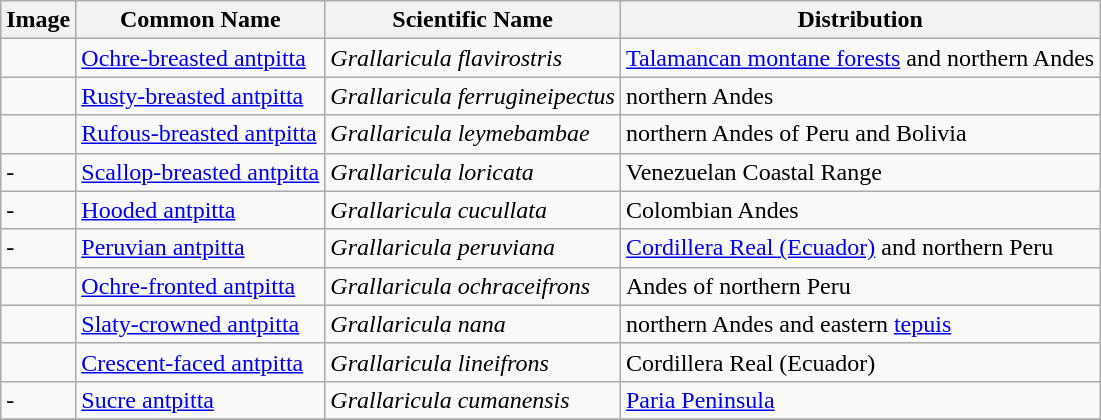<table class="wikitable">
<tr>
<th>Image</th>
<th>Common Name</th>
<th>Scientific Name</th>
<th>Distribution</th>
</tr>
<tr>
<td></td>
<td><a href='#'>Ochre-breasted antpitta</a></td>
<td><em>Grallaricula flavirostris</em></td>
<td><a href='#'>Talamancan montane forests</a> and northern Andes</td>
</tr>
<tr>
<td></td>
<td><a href='#'>Rusty-breasted antpitta</a></td>
<td><em>Grallaricula ferrugineipectus</em></td>
<td>northern Andes</td>
</tr>
<tr>
<td></td>
<td><a href='#'>Rufous-breasted antpitta</a></td>
<td><em>Grallaricula leymebambae</em></td>
<td>northern Andes of Peru and Bolivia</td>
</tr>
<tr>
<td>-</td>
<td><a href='#'>Scallop-breasted antpitta</a></td>
<td><em>Grallaricula loricata</em></td>
<td>Venezuelan Coastal Range</td>
</tr>
<tr>
<td>-</td>
<td><a href='#'>Hooded antpitta</a></td>
<td><em>Grallaricula cucullata</em></td>
<td>Colombian Andes</td>
</tr>
<tr>
<td>-</td>
<td><a href='#'>Peruvian antpitta</a></td>
<td><em>Grallaricula peruviana</em></td>
<td><a href='#'>Cordillera Real (Ecuador)</a> and northern Peru</td>
</tr>
<tr>
<td></td>
<td><a href='#'>Ochre-fronted antpitta</a></td>
<td><em>Grallaricula ochraceifrons</em></td>
<td>Andes of northern Peru</td>
</tr>
<tr>
<td></td>
<td><a href='#'>Slaty-crowned antpitta</a></td>
<td><em>Grallaricula nana</em></td>
<td>northern Andes and eastern <a href='#'>tepuis</a></td>
</tr>
<tr>
<td></td>
<td><a href='#'>Crescent-faced antpitta</a></td>
<td><em>Grallaricula lineifrons</em></td>
<td>Cordillera Real (Ecuador)</td>
</tr>
<tr>
<td>-</td>
<td><a href='#'>Sucre antpitta</a></td>
<td><em>Grallaricula cumanensis</em></td>
<td><a href='#'>Paria Peninsula</a></td>
</tr>
<tr>
</tr>
</table>
